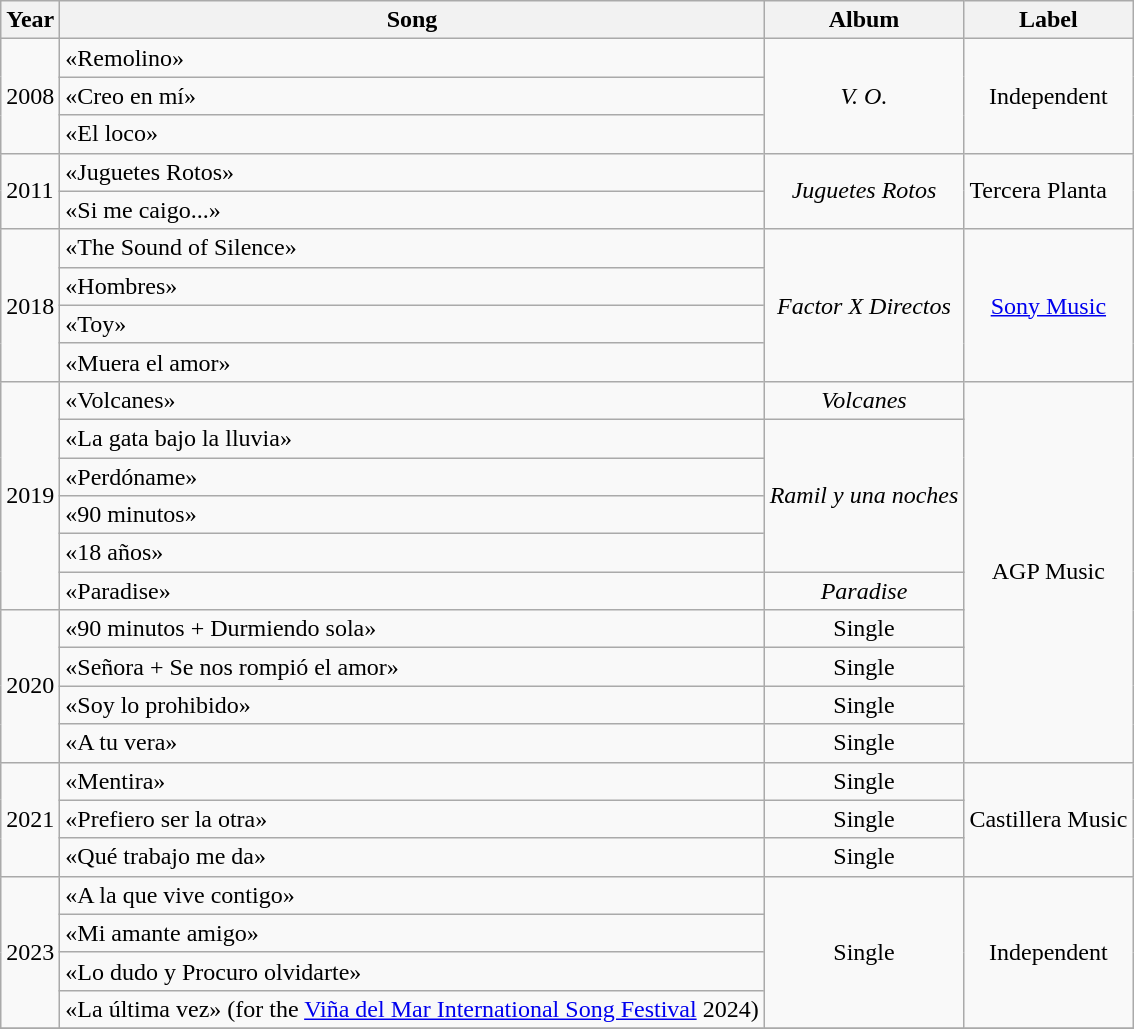<table class="wikitable plainrowheaders">
<tr>
<th>Year</th>
<th>Song</th>
<th>Album</th>
<th>Label</th>
</tr>
<tr>
<td rowspan="3">2008</td>
<td>«Remolino»</td>
<td rowspan="3" style="text-align:center;"><em>V. O.</em></td>
<td rowspan="3" style="text-align:center;">Independent</td>
</tr>
<tr>
<td>«Creo en mí»</td>
</tr>
<tr>
<td>«El loco»</td>
</tr>
<tr>
<td rowspan="2">2011</td>
<td>«Juguetes Rotos»</td>
<td rowspan="2" style="text-align:center;"><em>Juguetes Rotos</em></td>
<td rowspan="2">Tercera Planta</td>
</tr>
<tr>
<td>«Si me caigo...»</td>
</tr>
<tr>
<td rowspan="4">2018</td>
<td>«The Sound of Silence»</td>
<td rowspan="4" style="text-align:center;"><em>Factor X Directos</em></td>
<td rowspan="4" style="text-align:center;"><a href='#'>Sony Music</a></td>
</tr>
<tr>
<td>«Hombres»</td>
</tr>
<tr>
<td>«Toy»</td>
</tr>
<tr>
<td>«Muera el amor»</td>
</tr>
<tr>
<td rowspan="6">2019</td>
<td>«Volcanes»</td>
<td style="text-align:center;"><em>Volcanes</em></td>
<td rowspan="10" style="text-align:center;">AGP Music</td>
</tr>
<tr>
<td>«La gata bajo la lluvia»</td>
<td rowspan="4" style="text-align:center;"><em>Ramil y una noches</em></td>
</tr>
<tr>
<td>«Perdóname»</td>
</tr>
<tr>
<td>«90 minutos»</td>
</tr>
<tr>
<td>«18 años»</td>
</tr>
<tr>
<td>«Paradise»</td>
<td rowspan="1" style="text-align:center;"><em>Paradise</em></td>
</tr>
<tr>
<td rowspan="4">2020</td>
<td>«90 minutos + Durmiendo sola»</td>
<td style="text-align:center;">Single</td>
</tr>
<tr>
<td>«Señora + Se nos rompió el amor»</td>
<td style="text-align:center;">Single</td>
</tr>
<tr>
<td>«Soy lo prohibido»</td>
<td style="text-align:center;">Single</td>
</tr>
<tr>
<td>«A tu vera»</td>
<td style="text-align:center;">Single</td>
</tr>
<tr>
<td rowspan="3">2021</td>
<td>«Mentira»</td>
<td style="text-align:center;">Single</td>
<td rowspan="3">Castillera Music</td>
</tr>
<tr>
<td>«Prefiero ser la otra»</td>
<td style="text-align:center;">Single</td>
</tr>
<tr>
<td>«Qué trabajo me da»</td>
<td style="text-align:center;">Single</td>
</tr>
<tr>
<td rowspan="4">2023</td>
<td>«A la que vive contigo»</td>
<td rowspan="4" style="text-align:center;">Single</td>
<td rowspan="4" style="text-align:center;">Independent</td>
</tr>
<tr>
<td>«Mi amante amigo»</td>
</tr>
<tr>
<td>«Lo dudo y Procuro olvidarte»</td>
</tr>
<tr>
<td>«La última vez» (for the <a href='#'>Viña del Mar International Song Festival</a> 2024)</td>
</tr>
<tr>
</tr>
</table>
